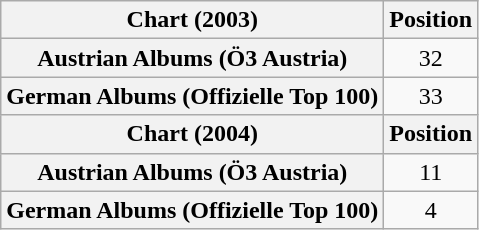<table class="wikitable plainrowheaders" style="text-align:center">
<tr>
<th scope="col">Chart (2003)</th>
<th scope="col">Position</th>
</tr>
<tr>
<th scope="row">Austrian Albums (Ö3 Austria)</th>
<td>32</td>
</tr>
<tr>
<th scope="row">German Albums (Offizielle Top 100)</th>
<td>33</td>
</tr>
<tr>
<th scope="col">Chart (2004)</th>
<th scope="col">Position</th>
</tr>
<tr>
<th scope="row">Austrian Albums (Ö3 Austria)</th>
<td>11</td>
</tr>
<tr>
<th scope="row">German Albums (Offizielle Top 100)</th>
<td>4</td>
</tr>
</table>
